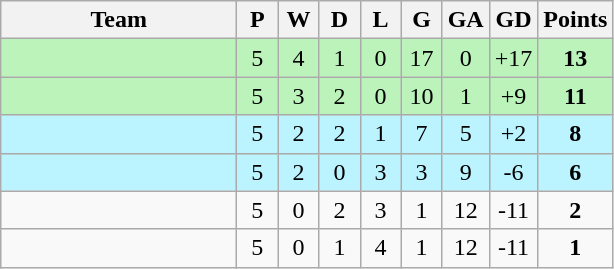<table class="wikitable" style="text-align:center">
<tr>
<th width=150>Team</th>
<th width=20>P</th>
<th width=20>W</th>
<th width=20>D</th>
<th width=20>L</th>
<th width=20>G</th>
<th width=20>GA</th>
<th width=20>GD</th>
<th width=20>Points</th>
</tr>
<tr style="background-color:#BBF3BB">
<td align="left"></td>
<td>5</td>
<td>4</td>
<td>1</td>
<td>0</td>
<td>17</td>
<td>0</td>
<td>+17</td>
<td><strong>13</strong></td>
</tr>
<tr style="background-color:#BBF3BB">
<td align="left"></td>
<td>5</td>
<td>3</td>
<td>2</td>
<td>0</td>
<td>10</td>
<td>1</td>
<td>+9</td>
<td><strong>11</strong></td>
</tr>
<tr style="background-color:#BBF3FF">
<td align="left"></td>
<td>5</td>
<td>2</td>
<td>2</td>
<td>1</td>
<td>7</td>
<td>5</td>
<td>+2</td>
<td><strong>8</strong></td>
</tr>
<tr style="background-color:#BBF3FF">
<td align="left"></td>
<td>5</td>
<td>2</td>
<td>0</td>
<td>3</td>
<td>3</td>
<td>9</td>
<td>-6</td>
<td><strong>6</strong></td>
</tr>
<tr>
<td align="left"></td>
<td>5</td>
<td>0</td>
<td>2</td>
<td>3</td>
<td>1</td>
<td>12</td>
<td>-11</td>
<td><strong>2</strong></td>
</tr>
<tr>
<td align="left"></td>
<td>5</td>
<td>0</td>
<td>1</td>
<td>4</td>
<td>1</td>
<td>12</td>
<td>-11</td>
<td><strong>1</strong></td>
</tr>
</table>
